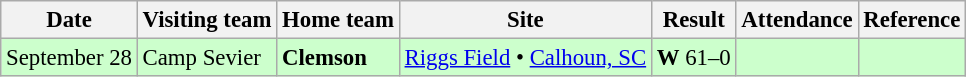<table class="wikitable" style="font-size:95%;">
<tr>
<th>Date</th>
<th>Visiting team</th>
<th>Home team</th>
<th>Site</th>
<th>Result</th>
<th>Attendance</th>
<th class="unsortable">Reference</th>
</tr>
<tr bgcolor=ccffcc>
<td>September 28</td>
<td>Camp Sevier</td>
<td><strong>Clemson</strong></td>
<td><a href='#'>Riggs Field</a> • <a href='#'>Calhoun, SC</a></td>
<td><strong>W</strong> 61–0</td>
<td></td>
<td></td>
</tr>
</table>
